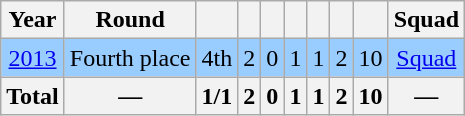<table class="wikitable" style="text-align: center;">
<tr>
<th>Year</th>
<th>Round</th>
<th></th>
<th></th>
<th></th>
<th></th>
<th></th>
<th></th>
<th></th>
<th width=28>Squad</th>
</tr>
<tr style="background:#9ACDFF">
<td> <a href='#'>2013</a></td>
<td>Fourth place</td>
<td>4th</td>
<td>2</td>
<td>0</td>
<td>1</td>
<td>1</td>
<td>2</td>
<td>10</td>
<td><a href='#'>Squad</a></td>
</tr>
<tr>
<th>Total</th>
<th>—</th>
<th>1/1</th>
<th>2</th>
<th>0</th>
<th>1</th>
<th>1</th>
<th>2</th>
<th>10</th>
<th>—</th>
</tr>
</table>
